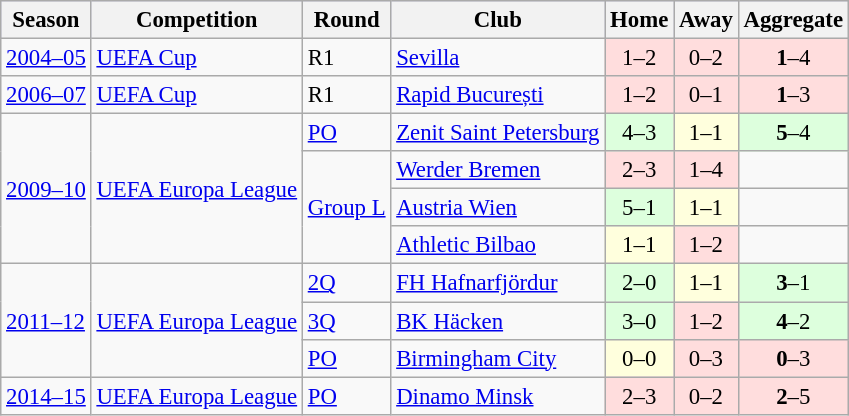<table class="wikitable" style="text-align: left; font-size:95%">
<tr bgcolor="#ccccff">
<th>Season</th>
<th>Competition</th>
<th>Round</th>
<th>Club</th>
<th>Home</th>
<th>Away</th>
<th>Aggregate</th>
</tr>
<tr>
<td><a href='#'>2004–05</a></td>
<td><a href='#'>UEFA Cup</a></td>
<td>R1</td>
<td> <a href='#'>Sevilla</a></td>
<td style="text-align:center; background:#fdd;">1–2</td>
<td style="text-align:center; background:#fdd;">0–2</td>
<td style="text-align:center; background:#fdd;"><strong>1</strong>–4</td>
</tr>
<tr>
<td><a href='#'>2006–07</a></td>
<td><a href='#'>UEFA Cup</a></td>
<td>R1</td>
<td> <a href='#'>Rapid București</a></td>
<td style="text-align:center; background:#fdd;">1–2</td>
<td style="text-align:center; background:#fdd;">0–1</td>
<td style="text-align:center; background:#fdd;"><strong>1</strong>–3</td>
</tr>
<tr>
<td rowspan="4"><a href='#'>2009–10</a></td>
<td rowspan="4"><a href='#'>UEFA Europa League</a></td>
<td><a href='#'>PO</a></td>
<td> <a href='#'>Zenit Saint Petersburg</a></td>
<td style="text-align:center; background:#dfd;">4–3</td>
<td style="text-align:center; background:#ffd;">1–1</td>
<td style="text-align:center; background:#dfd;"><strong>5</strong>–4</td>
</tr>
<tr>
<td rowspan="3"><a href='#'>Group L</a></td>
<td> <a href='#'>Werder Bremen</a></td>
<td style="text-align:center; background:#fdd;">2–3</td>
<td style="text-align:center; background:#fdd;">1–4</td>
<td></td>
</tr>
<tr>
<td> <a href='#'>Austria Wien</a></td>
<td style="text-align:center; background:#dfd;">5–1</td>
<td style="text-align:center; background:#ffd;">1–1</td>
<td></td>
</tr>
<tr>
<td> <a href='#'>Athletic Bilbao</a></td>
<td style="text-align:center; background:#ffd;">1–1</td>
<td style="text-align:center; background:#fdd;">1–2</td>
<td></td>
</tr>
<tr>
<td rowspan="3"><a href='#'>2011–12</a></td>
<td rowspan="3"><a href='#'>UEFA Europa League</a></td>
<td><a href='#'>2Q</a></td>
<td> <a href='#'>FH Hafnarfjördur</a></td>
<td style="text-align:center; background:#dfd;">2–0</td>
<td style="text-align:center; background:#ffd;">1–1</td>
<td style="text-align:center; background:#dfd;"><strong>3</strong>–1</td>
</tr>
<tr>
<td><a href='#'>3Q</a></td>
<td> <a href='#'>BK Häcken</a></td>
<td style="text-align:center; background:#dfd;">3–0</td>
<td style="text-align:center; background:#fdd;">1–2</td>
<td style="text-align:center; background:#dfd;"><strong>4</strong>–2</td>
</tr>
<tr>
<td><a href='#'>PO</a></td>
<td> <a href='#'>Birmingham City</a></td>
<td style="text-align:center; background:#ffd;">0–0</td>
<td style="text-align:center; background:#fdd;">0–3</td>
<td style="text-align:center; background:#fdd;"><strong>0</strong>–3</td>
</tr>
<tr>
<td><a href='#'>2014–15</a></td>
<td><a href='#'>UEFA Europa League</a></td>
<td><a href='#'>PO</a></td>
<td> <a href='#'>Dinamo Minsk</a></td>
<td style="text-align:center; background:#fdd;">2–3</td>
<td style="text-align:center; background:#fdd;">0–2</td>
<td style="text-align:center; background:#fdd;"><strong>2</strong>–5</td>
</tr>
</table>
